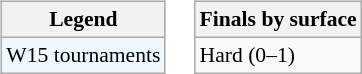<table>
<tr valign=top>
<td><br><table class=wikitable style="font-size:90%">
<tr>
<th>Legend</th>
</tr>
<tr style="background:#f0f8ff;">
<td>W15 tournaments</td>
</tr>
</table>
</td>
<td><br><table class=wikitable style="font-size:90%">
<tr>
<th>Finals by surface</th>
</tr>
<tr>
<td>Hard (0–1)</td>
</tr>
</table>
</td>
</tr>
</table>
